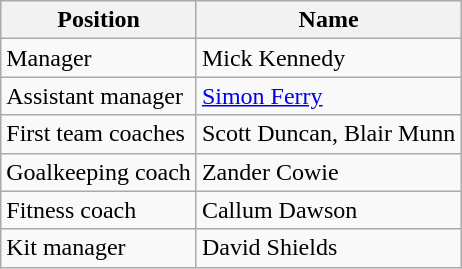<table class="wikitable">
<tr>
<th>Position</th>
<th>Name</th>
</tr>
<tr>
<td>Manager</td>
<td>Mick Kennedy</td>
</tr>
<tr>
<td>Assistant manager</td>
<td><a href='#'>Simon Ferry</a></td>
</tr>
<tr>
<td>First team coaches</td>
<td>Scott Duncan, Blair Munn</td>
</tr>
<tr>
<td>Goalkeeping coach</td>
<td>Zander Cowie</td>
</tr>
<tr>
<td>Fitness coach</td>
<td>Callum Dawson</td>
</tr>
<tr>
<td>Kit manager</td>
<td>David Shields</td>
</tr>
</table>
